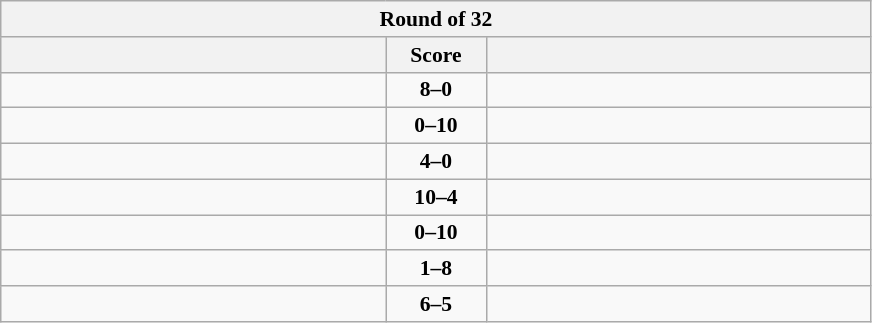<table class="wikitable" style="text-align: center; font-size:90% ">
<tr>
<th colspan=3>Round of 32</th>
</tr>
<tr>
<th align="right" width="250"></th>
<th width="60">Score</th>
<th align="left" width="250"></th>
</tr>
<tr>
<td align=left><strong></strong></td>
<td align=center><strong>8–0</strong></td>
<td align=left></td>
</tr>
<tr>
<td align=left></td>
<td align=center><strong>0–10</strong></td>
<td align=left><strong></strong></td>
</tr>
<tr>
<td align=left><strong></strong></td>
<td align=center><strong>4–0</strong></td>
<td align=left></td>
</tr>
<tr>
<td align=left><strong></strong></td>
<td align=center><strong>10–4</strong></td>
<td align=left></td>
</tr>
<tr>
<td align=left></td>
<td align=center><strong>0–10</strong></td>
<td align=left><strong></strong></td>
</tr>
<tr>
<td align=left></td>
<td align=center><strong>1–8</strong></td>
<td align=left><strong></strong></td>
</tr>
<tr>
<td align=left><strong></strong></td>
<td align=center><strong>6–5</strong></td>
<td align=left></td>
</tr>
</table>
